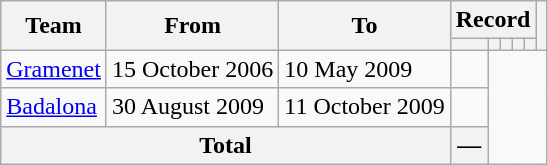<table class=wikitable style="text-align:center">
<tr>
<th rowspan=2>Team</th>
<th rowspan=2>From</th>
<th rowspan=2>To</th>
<th colspan=5>Record</th>
<th rowspan=2></th>
</tr>
<tr>
<th></th>
<th></th>
<th></th>
<th></th>
<th></th>
</tr>
<tr>
<td align=left><a href='#'>Gramenet</a></td>
<td align=left>15 October 2006</td>
<td align=left>10 May 2009<br></td>
<td></td>
</tr>
<tr>
<td align=left><a href='#'>Badalona</a></td>
<td align=left>30 August 2009</td>
<td align=left>11 October 2009<br></td>
<td></td>
</tr>
<tr>
<th colspan=3>Total<br></th>
<th>—</th>
</tr>
</table>
